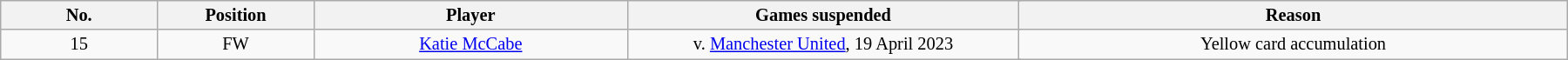<table class="wikitable sortable" style="width:100%; text-align:center; font-size:85%; text-align:centre; max-width: 1200px">
<tr>
<th width="10%">No.</th>
<th width="10%">Position</th>
<th>Player</th>
<th colspan="2" width="25%">Games suspended</th>
<th width="35%">Reason</th>
</tr>
<tr>
<td>15</td>
<td>FW</td>
<td> <a href='#'>Katie McCabe</a></td>
<td colspan="2">v. <a href='#'>Manchester United</a>, 19 April 2023</td>
<td>Yellow card accumulation</td>
</tr>
</table>
